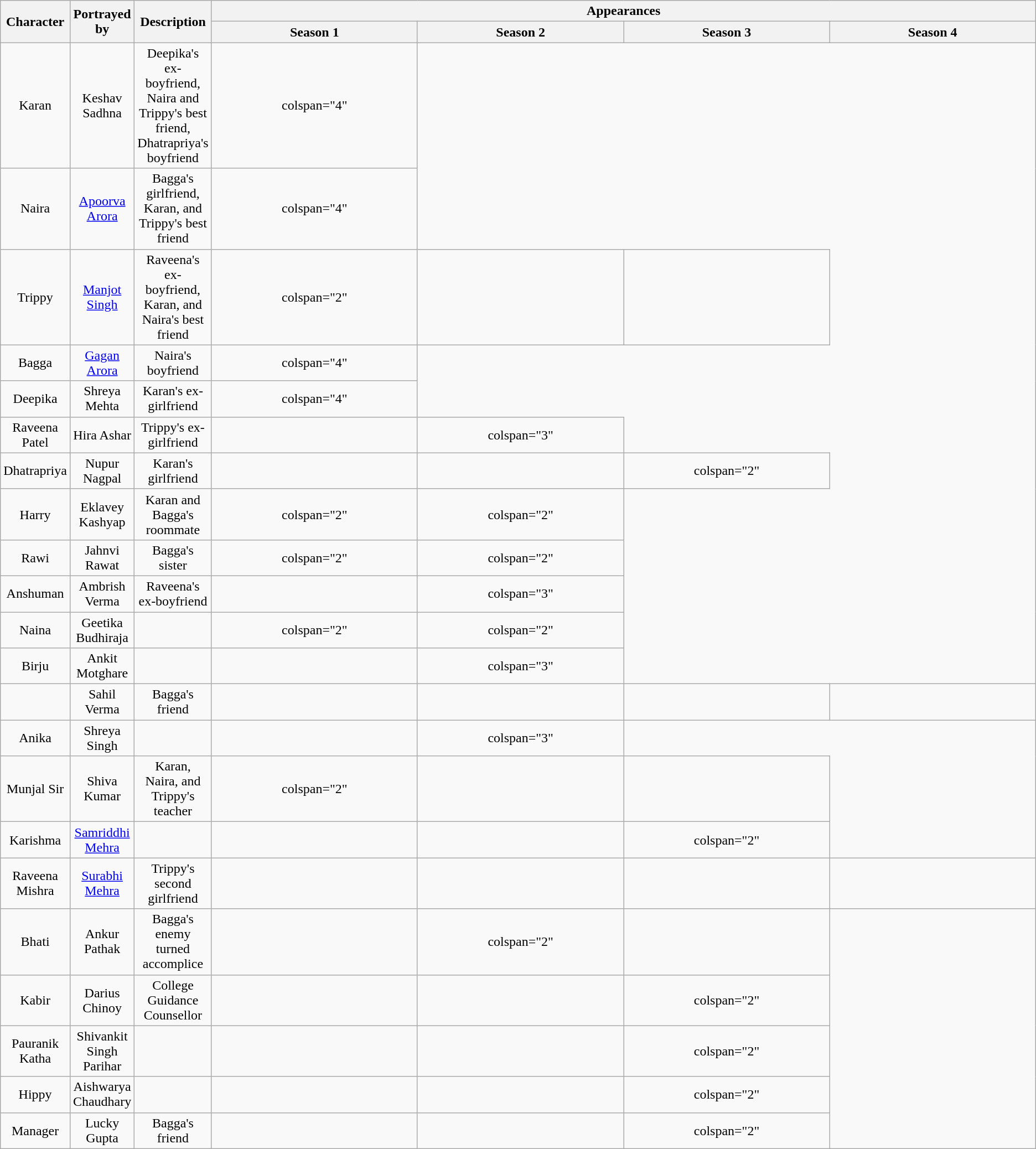<table class="wikitable" style="text-align:center; width:auto">
<tr>
<th scope="col" rowspan="2">Character</th>
<th scope="col" rowspan="2">Portrayed by</th>
<th scope="col" rowspan="2">Description</th>
<th scope="col" colspan="4">Appearances</th>
</tr>
<tr>
<th scope="col" style="width:20%;">Season 1</th>
<th scope="col" style="width:20%;">Season 2</th>
<th scope="col" style="width:20%;">Season 3</th>
<th scope="col" style="width:20%;">Season 4</th>
</tr>
<tr>
<td>Karan</td>
<td>Keshav Sadhna</td>
<td>Deepika's ex-boyfriend, Naira and Trippy's best friend, Dhatrapriya's boyfriend</td>
<td>colspan="4" </td>
</tr>
<tr>
<td>Naira</td>
<td><a href='#'>Apoorva Arora</a></td>
<td>Bagga's girlfriend, Karan, and Trippy's best friend</td>
<td>colspan="4" </td>
</tr>
<tr>
<td>Trippy</td>
<td><a href='#'>Manjot Singh</a></td>
<td>Raveena's ex-boyfriend, Karan, and Naira's best friend</td>
<td>colspan="2" </td>
<td></td>
<td></td>
</tr>
<tr>
<td>Bagga</td>
<td><a href='#'>Gagan Arora</a></td>
<td>Naira's boyfriend</td>
<td>colspan="4" </td>
</tr>
<tr>
<td>Deepika</td>
<td>Shreya Mehta</td>
<td>Karan's ex-girlfriend</td>
<td>colspan="4" </td>
</tr>
<tr>
<td>Raveena Patel</td>
<td>Hira Ashar</td>
<td>Trippy's ex-girlfriend</td>
<td></td>
<td>colspan="3" </td>
</tr>
<tr>
<td>Dhatrapriya</td>
<td>Nupur Nagpal</td>
<td>Karan's girlfriend</td>
<td></td>
<td></td>
<td>colspan="2" </td>
</tr>
<tr>
<td>Harry</td>
<td>Eklavey Kashyap</td>
<td>Karan and Bagga's roommate</td>
<td>colspan="2" </td>
<td>colspan="2" </td>
</tr>
<tr>
<td>Rawi</td>
<td>Jahnvi Rawat</td>
<td>Bagga's sister</td>
<td>colspan="2" </td>
<td>colspan="2" </td>
</tr>
<tr>
<td>Anshuman</td>
<td>Ambrish Verma</td>
<td>Raveena's ex-boyfriend</td>
<td></td>
<td>colspan="3" </td>
</tr>
<tr>
<td>Naina</td>
<td>Geetika Budhiraja</td>
<td></td>
<td>colspan="2" </td>
<td>colspan="2" </td>
</tr>
<tr>
<td>Birju</td>
<td>Ankit Motghare</td>
<td></td>
<td></td>
<td>colspan="3" </td>
</tr>
<tr>
<td></td>
<td>Sahil Verma</td>
<td>Bagga's friend</td>
<td></td>
<td></td>
<td></td>
<td></td>
</tr>
<tr>
<td>Anika</td>
<td>Shreya Singh</td>
<td></td>
<td></td>
<td>colspan="3" </td>
</tr>
<tr>
<td>Munjal Sir</td>
<td>Shiva Kumar</td>
<td>Karan, Naira, and Trippy's teacher</td>
<td>colspan="2" </td>
<td></td>
<td></td>
</tr>
<tr>
<td>Karishma</td>
<td><a href='#'>Samriddhi Mehra</a></td>
<td></td>
<td></td>
<td></td>
<td>colspan="2" </td>
</tr>
<tr>
<td>Raveena Mishra</td>
<td><a href='#'>Surabhi Mehra</a></td>
<td>Trippy's second girlfriend</td>
<td></td>
<td></td>
<td></td>
<td></td>
</tr>
<tr>
<td>Bhati</td>
<td>Ankur Pathak</td>
<td>Bagga's enemy turned accomplice</td>
<td></td>
<td>colspan="2" </td>
<td></td>
</tr>
<tr>
<td>Kabir</td>
<td>Darius Chinoy</td>
<td>College Guidance Counsellor</td>
<td></td>
<td></td>
<td>colspan="2" </td>
</tr>
<tr>
<td>Pauranik Katha</td>
<td>Shivankit Singh Parihar</td>
<td></td>
<td></td>
<td></td>
<td>colspan="2" </td>
</tr>
<tr>
<td>Hippy</td>
<td>Aishwarya Chaudhary</td>
<td></td>
<td></td>
<td></td>
<td>colspan="2" </td>
</tr>
<tr>
<td>Manager</td>
<td>Lucky Gupta</td>
<td>Bagga's friend</td>
<td></td>
<td></td>
<td>colspan="2" </td>
</tr>
</table>
